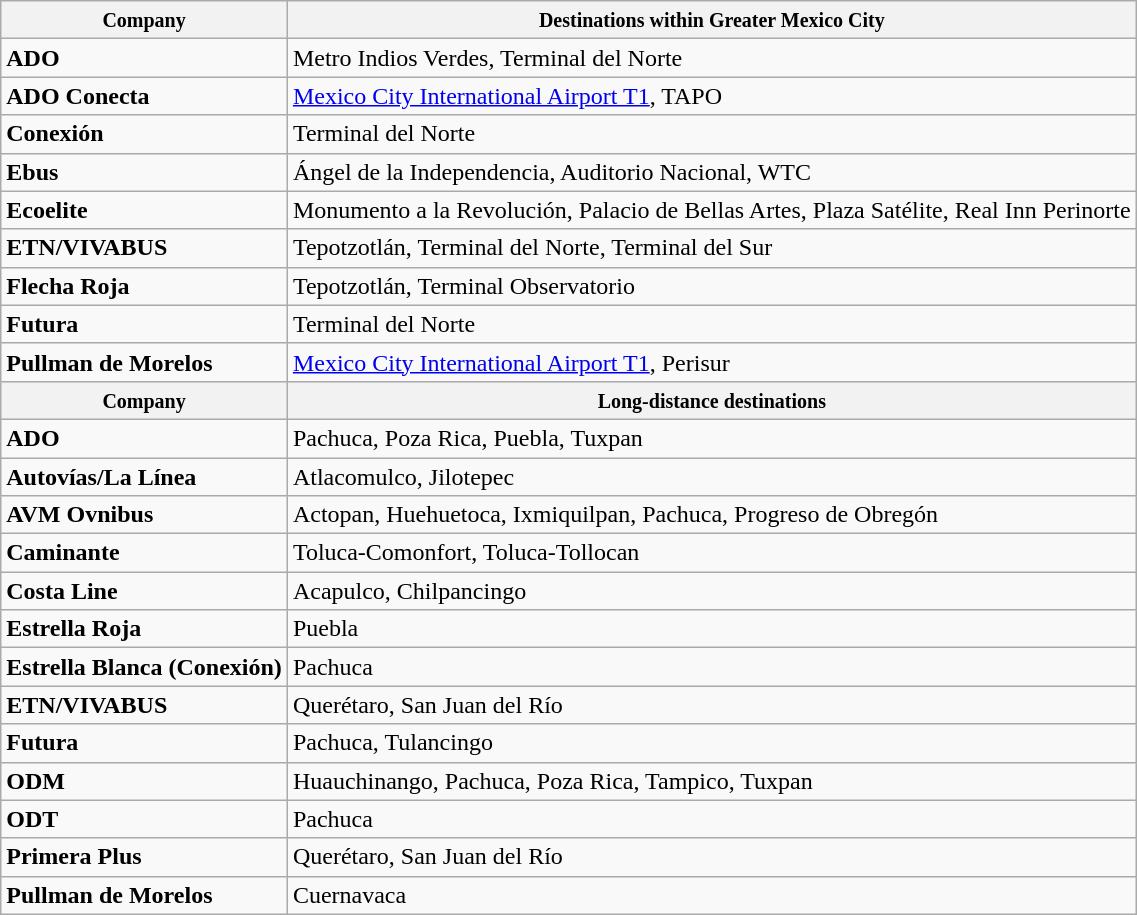<table class="wikitable">
<tr>
<th><small>Company</small></th>
<th><small>Destinations within Greater Mexico City</small></th>
</tr>
<tr>
<td><strong>ADO</strong></td>
<td>Metro Indios Verdes, Terminal del Norte</td>
</tr>
<tr>
<td><strong>ADO Conecta</strong></td>
<td><a href='#'>Mexico City International Airport T1</a>, TAPO</td>
</tr>
<tr>
<td><strong>Conexión</strong></td>
<td>Terminal del Norte</td>
</tr>
<tr>
<td><strong>Ebus</strong></td>
<td>Ángel de la Independencia, Auditorio Nacional, WTC</td>
</tr>
<tr>
<td><strong>Ecoelite</strong></td>
<td>Monumento a la Revolución, Palacio de Bellas Artes, Plaza Satélite, Real Inn Perinorte</td>
</tr>
<tr>
<td><strong>ETN/VIVABUS</strong></td>
<td>Tepotzotlán, Terminal del Norte, Terminal del Sur</td>
</tr>
<tr>
<td><strong>Flecha Roja</strong></td>
<td>Tepotzotlán, Terminal Observatorio</td>
</tr>
<tr>
<td><strong>Futura</strong></td>
<td>Terminal del Norte</td>
</tr>
<tr>
<td><strong>Pullman de Morelos</strong></td>
<td><a href='#'>Mexico City International Airport T1</a>, Perisur</td>
</tr>
<tr>
<th><small>Company</small></th>
<th><small>Long-distance destinations</small></th>
</tr>
<tr>
<td><strong>ADO</strong></td>
<td>Pachuca, Poza Rica, Puebla, Tuxpan</td>
</tr>
<tr>
<td><strong>Autovías/La Línea</strong></td>
<td>Atlacomulco, Jilotepec</td>
</tr>
<tr>
<td><strong>AVM Ovnibus</strong></td>
<td>Actopan, Huehuetoca, Ixmiquilpan, Pachuca, Progreso de Obregón</td>
</tr>
<tr>
<td><strong>Caminante</strong></td>
<td>Toluca-Comonfort, Toluca-Tollocan</td>
</tr>
<tr>
<td><strong>Costa Line</strong></td>
<td>Acapulco, Chilpancingo</td>
</tr>
<tr>
<td><strong>Estrella Roja</strong></td>
<td>Puebla</td>
</tr>
<tr>
<td><strong>Estrella Blanca (Conexión)</strong></td>
<td>Pachuca</td>
</tr>
<tr>
<td><strong>ETN/VIVABUS</strong></td>
<td>Querétaro, San Juan del Río</td>
</tr>
<tr>
<td><strong>Futura</strong></td>
<td>Pachuca, Tulancingo</td>
</tr>
<tr>
<td><strong>ODM</strong></td>
<td>Huauchinango, Pachuca, Poza Rica, Tampico, Tuxpan</td>
</tr>
<tr>
<td><strong>ODT</strong></td>
<td>Pachuca</td>
</tr>
<tr>
<td><strong>Primera Plus</strong></td>
<td>Querétaro, San Juan del Río</td>
</tr>
<tr>
<td><strong>Pullman de Morelos</strong></td>
<td>Cuernavaca</td>
</tr>
</table>
